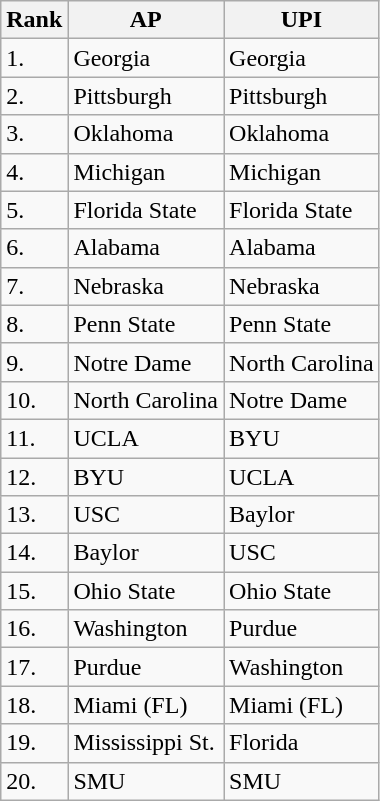<table class="wikitable">
<tr>
<th>Rank</th>
<th>AP</th>
<th>UPI</th>
</tr>
<tr>
<td>1.</td>
<td>Georgia</td>
<td>Georgia</td>
</tr>
<tr>
<td>2.</td>
<td>Pittsburgh</td>
<td>Pittsburgh</td>
</tr>
<tr>
<td>3.</td>
<td>Oklahoma</td>
<td>Oklahoma</td>
</tr>
<tr>
<td>4.</td>
<td>Michigan</td>
<td>Michigan</td>
</tr>
<tr>
<td>5.</td>
<td>Florida State</td>
<td>Florida State</td>
</tr>
<tr>
<td>6.</td>
<td>Alabama</td>
<td>Alabama</td>
</tr>
<tr>
<td>7.</td>
<td>Nebraska</td>
<td>Nebraska</td>
</tr>
<tr>
<td>8.</td>
<td>Penn State</td>
<td>Penn State</td>
</tr>
<tr>
<td>9.</td>
<td>Notre Dame</td>
<td>North Carolina</td>
</tr>
<tr>
<td>10.</td>
<td>North Carolina</td>
<td>Notre Dame</td>
</tr>
<tr>
<td>11.</td>
<td>UCLA</td>
<td>BYU</td>
</tr>
<tr>
<td>12.</td>
<td>BYU</td>
<td>UCLA</td>
</tr>
<tr>
<td>13.</td>
<td>USC</td>
<td>Baylor</td>
</tr>
<tr>
<td>14.</td>
<td>Baylor</td>
<td>USC</td>
</tr>
<tr>
<td>15.</td>
<td>Ohio State</td>
<td>Ohio State</td>
</tr>
<tr>
<td>16.</td>
<td>Washington</td>
<td>Purdue</td>
</tr>
<tr>
<td>17.</td>
<td>Purdue</td>
<td>Washington</td>
</tr>
<tr>
<td>18.</td>
<td>Miami (FL)</td>
<td>Miami (FL)</td>
</tr>
<tr>
<td>19.</td>
<td>Mississippi St.</td>
<td>Florida</td>
</tr>
<tr>
<td>20.</td>
<td>SMU</td>
<td>SMU</td>
</tr>
</table>
